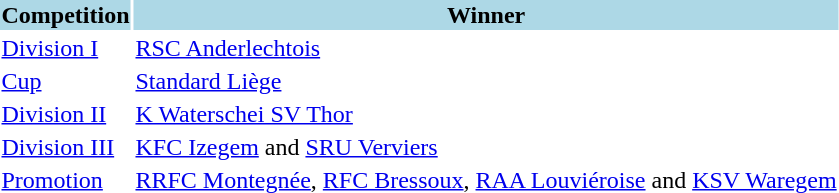<table>
<tr style="background:lightblue;">
<th>Competition</th>
<th>Winner</th>
</tr>
<tr>
<td><a href='#'>Division I</a></td>
<td><a href='#'>RSC Anderlechtois</a></td>
</tr>
<tr>
<td><a href='#'>Cup</a></td>
<td><a href='#'>Standard Liège</a></td>
</tr>
<tr>
<td><a href='#'>Division II</a></td>
<td><a href='#'>K Waterschei SV Thor</a></td>
</tr>
<tr>
<td><a href='#'>Division III</a></td>
<td><a href='#'>KFC Izegem</a> and <a href='#'>SRU Verviers</a></td>
</tr>
<tr>
<td><a href='#'>Promotion</a></td>
<td><a href='#'>RRFC Montegnée</a>, <a href='#'>RFC Bressoux</a>, <a href='#'>RAA Louviéroise</a> and <a href='#'>KSV Waregem</a></td>
</tr>
</table>
